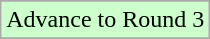<table class="wikitable">
<tr>
</tr>
<tr width=10px bgcolor=ccffcc>
<td>Advance to Round 3</td>
</tr>
<tr>
</tr>
</table>
